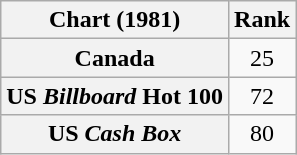<table class="wikitable sortable plainrowheaders">
<tr>
<th scope="col">Chart (1981)</th>
<th scope="col">Rank</th>
</tr>
<tr>
<th scope="row">Canada</th>
<td style="text-align:center;">25</td>
</tr>
<tr>
<th scope="row">US <em>Billboard</em> Hot 100</th>
<td style="text-align:center;">72</td>
</tr>
<tr>
<th scope="row">US <em>Cash Box</em></th>
<td style="text-align:center;">80</td>
</tr>
</table>
